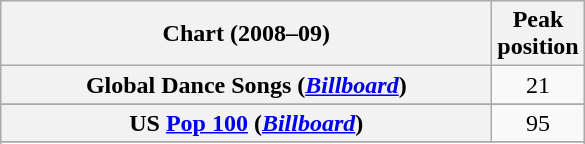<table class="wikitable plainrowheaders sortable" style="text-align:center;">
<tr>
<th scope="col" style="width:20em;">Chart (2008–09)</th>
<th scope="col">Peak<br>position</th>
</tr>
<tr>
<th scope="row">Global Dance Songs (<em><a href='#'>Billboard</a></em>)</th>
<td>21</td>
</tr>
<tr>
</tr>
<tr>
</tr>
<tr>
</tr>
<tr>
<th scope="row">US <a href='#'>Pop 100</a> (<em><a href='#'>Billboard</a></em>)</th>
<td>95</td>
</tr>
<tr>
</tr>
<tr>
</tr>
</table>
